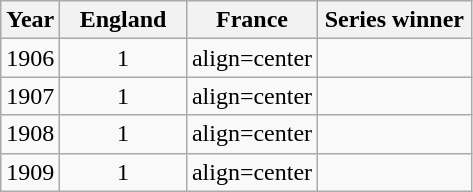<table class="wikitable">
<tr>
<th>Year</th>
<th width="77">England</th>
<th width="77">France</th>
<th width="95">Series winner</th>
</tr>
<tr>
<td> 1906</td>
<td align=center>1</td>
<td>align=center </td>
<td></td>
</tr>
<tr>
<td> 1907</td>
<td align=center>1</td>
<td>align=center </td>
<td></td>
</tr>
<tr>
<td> 1908</td>
<td align=center>1</td>
<td>align=center </td>
<td></td>
</tr>
<tr>
<td> 1909</td>
<td align=center>1</td>
<td>align=center </td>
<td></td>
</tr>
</table>
